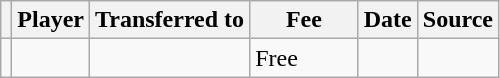<table class="wikitable plainrowheaders sortable">
<tr>
<th></th>
<th scope="col">Player</th>
<th>Transferred to</th>
<th style="width: 65px;">Fee</th>
<th scope="col">Date</th>
<th scope="col">Source</th>
</tr>
<tr>
<td align="center"></td>
<td></td>
<td></td>
<td>Free</td>
<td></td>
<td></td>
</tr>
</table>
